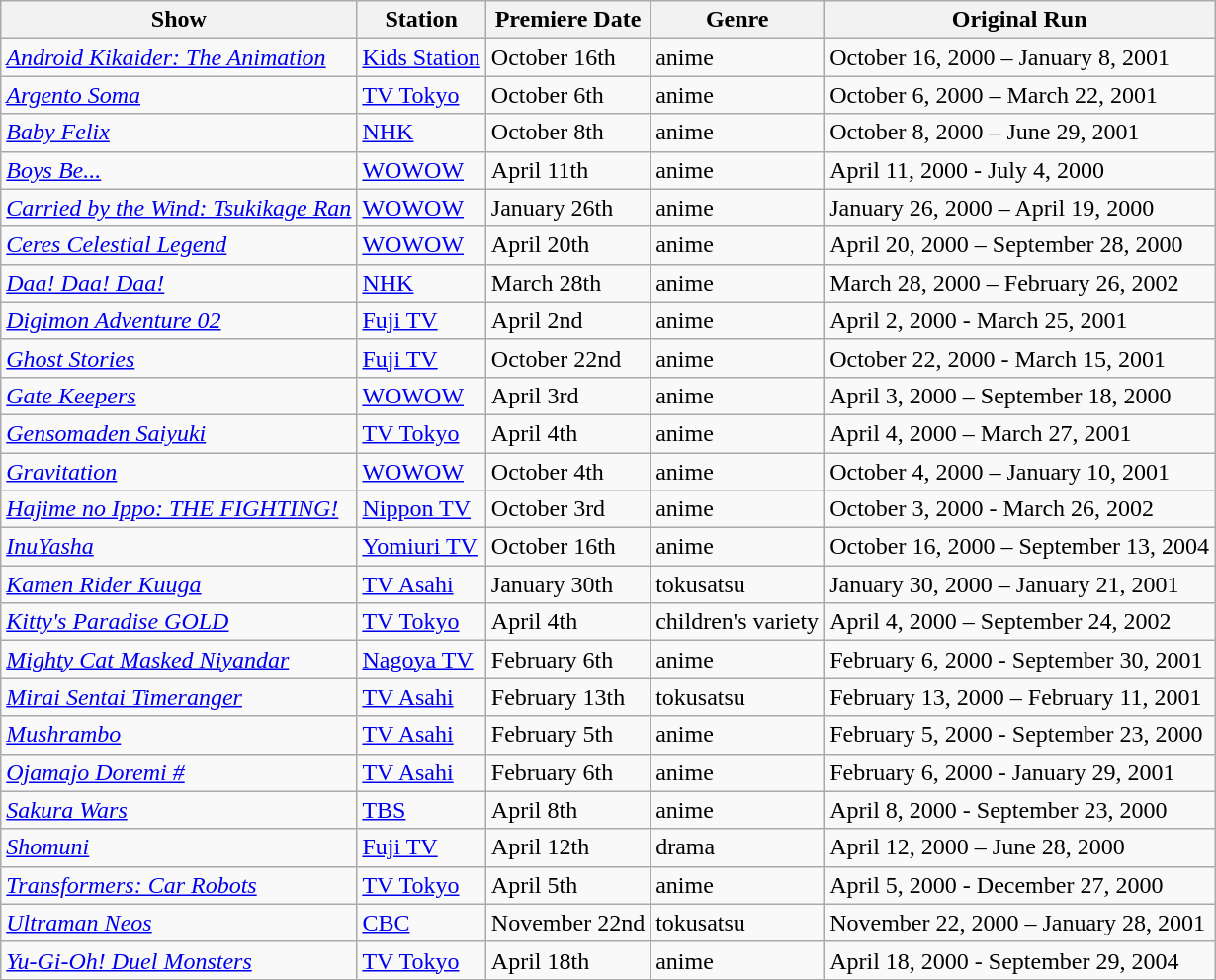<table class="wikitable sortable">
<tr>
<th>Show</th>
<th>Station</th>
<th>Premiere Date</th>
<th>Genre</th>
<th>Original Run</th>
</tr>
<tr>
<td><em><a href='#'>Android Kikaider: The Animation</a></em></td>
<td><a href='#'>Kids Station</a></td>
<td>October 16th</td>
<td>anime</td>
<td>October 16, 2000 – January 8, 2001</td>
</tr>
<tr>
<td><em><a href='#'>Argento Soma</a></em></td>
<td><a href='#'>TV Tokyo</a></td>
<td>October 6th</td>
<td>anime</td>
<td>October 6, 2000 – March 22, 2001</td>
</tr>
<tr>
<td><em><a href='#'>Baby Felix</a></em></td>
<td><a href='#'>NHK</a></td>
<td>October 8th</td>
<td>anime</td>
<td>October 8, 2000 – June 29, 2001</td>
</tr>
<tr>
<td><em><a href='#'>Boys Be...</a></em></td>
<td><a href='#'>WOWOW</a></td>
<td>April 11th</td>
<td>anime</td>
<td>April 11, 2000 - July 4, 2000</td>
</tr>
<tr>
<td><em><a href='#'>Carried by the Wind: Tsukikage Ran</a></em></td>
<td><a href='#'>WOWOW</a></td>
<td>January 26th</td>
<td>anime</td>
<td>January 26, 2000 – April 19, 2000</td>
</tr>
<tr>
<td><em><a href='#'>Ceres Celestial Legend</a></em></td>
<td><a href='#'>WOWOW</a></td>
<td>April 20th</td>
<td>anime</td>
<td>April 20, 2000 – September 28, 2000</td>
</tr>
<tr>
<td><em><a href='#'>Daa! Daa! Daa!</a></em></td>
<td><a href='#'>NHK</a></td>
<td>March 28th</td>
<td>anime</td>
<td>March 28, 2000 – February 26, 2002</td>
</tr>
<tr>
<td><em><a href='#'>Digimon Adventure 02</a></em></td>
<td><a href='#'>Fuji TV</a></td>
<td>April 2nd</td>
<td>anime</td>
<td>April 2, 2000 - March 25, 2001</td>
</tr>
<tr>
<td><em><a href='#'>Ghost Stories</a></em></td>
<td><a href='#'>Fuji TV</a></td>
<td>October 22nd</td>
<td>anime</td>
<td>October 22, 2000 - March 15, 2001</td>
</tr>
<tr>
<td><em><a href='#'>Gate Keepers</a></em></td>
<td><a href='#'>WOWOW</a></td>
<td>April 3rd</td>
<td>anime</td>
<td>April 3, 2000 – September 18, 2000</td>
</tr>
<tr>
<td><em><a href='#'>Gensomaden Saiyuki</a></em></td>
<td><a href='#'>TV Tokyo</a></td>
<td>April 4th</td>
<td>anime</td>
<td>April 4, 2000 – March 27, 2001</td>
</tr>
<tr>
<td><em><a href='#'>Gravitation</a></em></td>
<td><a href='#'>WOWOW</a></td>
<td>October 4th</td>
<td>anime</td>
<td>October 4, 2000 – January 10, 2001</td>
</tr>
<tr>
<td><em><a href='#'>Hajime no Ippo: THE FIGHTING!</a></em></td>
<td><a href='#'>Nippon TV</a></td>
<td>October 3rd</td>
<td>anime</td>
<td>October 3, 2000 - March 26, 2002</td>
</tr>
<tr>
<td><em><a href='#'>InuYasha</a></em></td>
<td><a href='#'>Yomiuri TV</a></td>
<td>October 16th</td>
<td>anime</td>
<td>October 16, 2000 – September 13, 2004</td>
</tr>
<tr>
<td><em><a href='#'>Kamen Rider Kuuga</a></em></td>
<td><a href='#'>TV Asahi</a></td>
<td>January 30th</td>
<td>tokusatsu</td>
<td>January 30, 2000 – January 21, 2001</td>
</tr>
<tr>
<td><em><a href='#'>Kitty's Paradise GOLD</a></em></td>
<td><a href='#'>TV Tokyo</a></td>
<td>April 4th</td>
<td>children's variety</td>
<td>April 4, 2000 – September 24, 2002</td>
</tr>
<tr>
<td><em><a href='#'>Mighty Cat Masked Niyandar</a></em></td>
<td><a href='#'>Nagoya TV</a></td>
<td>February 6th</td>
<td>anime</td>
<td>February 6, 2000 - September 30, 2001</td>
</tr>
<tr>
<td><em><a href='#'>Mirai Sentai Timeranger</a></em></td>
<td><a href='#'>TV Asahi</a></td>
<td>February 13th</td>
<td>tokusatsu</td>
<td>February 13, 2000 – February 11, 2001</td>
</tr>
<tr>
<td><em><a href='#'>Mushrambo</a></em></td>
<td><a href='#'>TV Asahi</a></td>
<td>February 5th</td>
<td>anime</td>
<td>February 5, 2000 - September 23, 2000</td>
</tr>
<tr>
<td><em><a href='#'>Ojamajo Doremi #</a></em></td>
<td><a href='#'>TV Asahi</a></td>
<td>February 6th</td>
<td>anime</td>
<td>February 6, 2000 - January 29, 2001</td>
</tr>
<tr>
<td><em><a href='#'>Sakura Wars</a></em></td>
<td><a href='#'>TBS</a></td>
<td>April 8th</td>
<td>anime</td>
<td>April 8, 2000 - September 23, 2000</td>
</tr>
<tr>
<td><em><a href='#'>Shomuni</a></em></td>
<td><a href='#'>Fuji TV</a></td>
<td>April 12th</td>
<td>drama</td>
<td>April 12, 2000 – June 28, 2000</td>
</tr>
<tr>
<td><em><a href='#'>Transformers: Car Robots</a></em></td>
<td><a href='#'>TV Tokyo</a></td>
<td>April 5th</td>
<td>anime</td>
<td>April 5, 2000 - December 27, 2000</td>
</tr>
<tr>
<td><em><a href='#'>Ultraman Neos</a></em></td>
<td><a href='#'>CBC</a></td>
<td>November 22nd</td>
<td>tokusatsu</td>
<td>November 22, 2000 – January 28, 2001</td>
</tr>
<tr>
<td><em><a href='#'>Yu-Gi-Oh! Duel Monsters</a></em></td>
<td><a href='#'>TV Tokyo</a></td>
<td>April 18th</td>
<td>anime</td>
<td>April 18, 2000 - September 29, 2004</td>
</tr>
</table>
